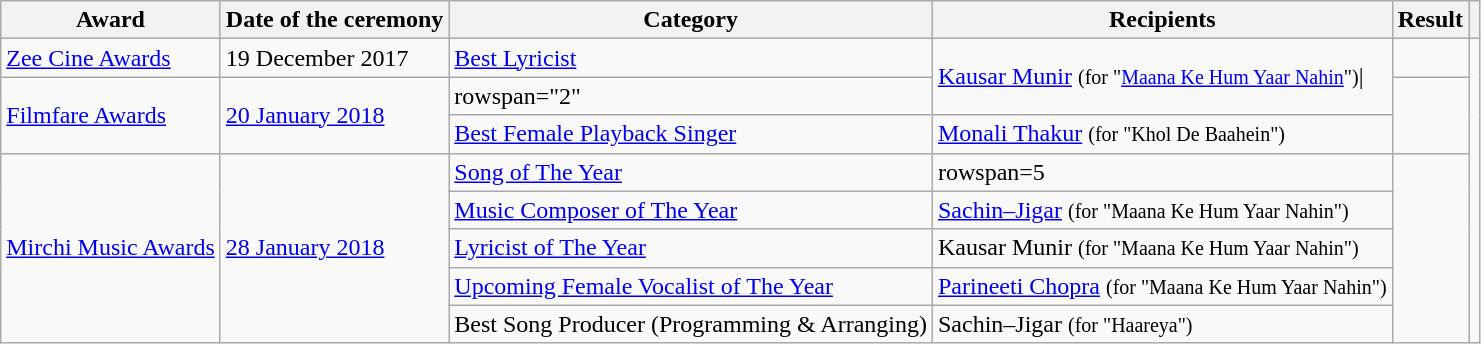<table class="wikitable plainrowheaders sortable">
<tr>
<th scope="col">Award</th>
<th scope="col">Date of the ceremony</th>
<th scope="col">Category</th>
<th scope="col">Recipients</th>
<th scope="col">Result</th>
<th class="unsortable" scope="col"></th>
</tr>
<tr>
<td><a href='#'>Zee Cine Awards</a></td>
<td>19 December 2017</td>
<td><a href='#'>Best Lyricist</a></td>
<td rowspan="2"><a href='#'>Kausar Munir</a> <small>(for "<a href='#'>Maana Ke Hum Yaar Nahin</a>")</small>| </td>
<td></td>
</tr>
<tr>
<td rowspan="2" scope="row"><a href='#'>Filmfare Awards</a></td>
<td rowspan="2"><a href='#'>20 January 2018</a></td>
<td>rowspan="2" </td>
<td rowspan="2"></td>
</tr>
<tr>
<td><a href='#'>Best Female Playback Singer</a></td>
<td><a href='#'>Monali Thakur</a> <small>(for "Khol De Baahein")</small></td>
</tr>
<tr>
<td rowspan="5"><a href='#'>Mirchi Music Awards</a></td>
<td rowspan="5"><a href='#'>28 January 2018</a></td>
<td><a href='#'>Song of The Year</a></td>
<td "Maana Ke Hum Yaar Nahin">rowspan=5 </td>
<td rowspan="5"></td>
</tr>
<tr>
<td><a href='#'>Music Composer of The Year</a></td>
<td><a href='#'>Sachin–Jigar</a> <small>(for "Maana Ke Hum Yaar Nahin")</small></td>
</tr>
<tr>
<td><a href='#'>Lyricist of The Year</a></td>
<td>Kausar Munir <small>(for "Maana Ke Hum Yaar Nahin")</small></td>
</tr>
<tr>
<td><a href='#'>Upcoming Female Vocalist of The Year</a></td>
<td><a href='#'>Parineeti Chopra</a> <small>(for "Maana Ke Hum Yaar Nahin")</small></td>
</tr>
<tr>
<td>Best Song Producer (Programming & Arranging)</td>
<td>Sachin–Jigar <small>(for "Haareya")</small></td>
</tr>
</table>
